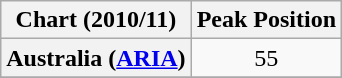<table class="wikitable plainrowheaders" style="text-align:center">
<tr>
<th scope="col">Chart (2010/11)</th>
<th scope="col">Peak Position</th>
</tr>
<tr>
<th scope="row">Australia (<a href='#'>ARIA</a>) </th>
<td>55</td>
</tr>
<tr>
</tr>
</table>
